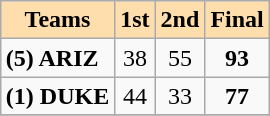<table class="wikitable" align=right>
<tr bgcolor=#ffdead align=center>
<td colspan=1><strong>Teams</strong></td>
<td colspan=1><strong>1st</strong></td>
<td colspan=1><strong>2nd</strong></td>
<td colspan=1><strong>Final</strong></td>
</tr>
<tr>
<td><strong>(5) ARIZ</strong></td>
<td align=center>38</td>
<td align=center>55</td>
<td align=center><strong>93</strong></td>
</tr>
<tr>
<td><strong>(1) DUKE</strong></td>
<td align=center>44</td>
<td align=center>33</td>
<td align=center><strong>77</strong></td>
</tr>
<tr>
</tr>
</table>
